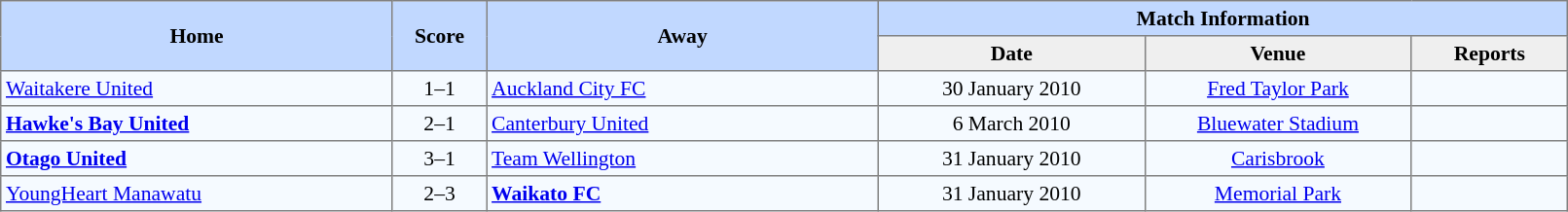<table border=1 style="border-collapse:collapse; font-size:90%; text-align:center;" cellpadding=3 cellspacing=0 width=85%>
<tr bgcolor=#C1D8FF>
<th rowspan=2 width=25%>Home</th>
<th rowspan=2 width=6%>Score</th>
<th rowspan=2 width=25%>Away</th>
<th colspan=6>Match Information</th>
</tr>
<tr bgcolor=#EFEFEF>
<th width=17%>Date</th>
<th width=17%>Venue</th>
<th width=10%>Reports</th>
</tr>
<tr bgcolor=#F5FAFF>
<td align=left> <a href='#'>Waitakere United</a></td>
<td>1–1</td>
<td align=left> <a href='#'>Auckland City FC</a></td>
<td>30 January 2010</td>
<td><a href='#'>Fred Taylor Park</a></td>
<td></td>
</tr>
<tr bgcolor=#F5FAFF>
<td align=left> <strong><a href='#'>Hawke's Bay United</a></strong></td>
<td>2–1</td>
<td align=left> <a href='#'>Canterbury United</a></td>
<td>6 March 2010</td>
<td><a href='#'>Bluewater Stadium</a></td>
<td></td>
</tr>
<tr bgcolor=#F5FAFF>
<td align=left> <strong><a href='#'>Otago United</a></strong></td>
<td>3–1</td>
<td align=left> <a href='#'>Team Wellington</a></td>
<td>31 January 2010</td>
<td><a href='#'>Carisbrook</a></td>
<td></td>
</tr>
<tr bgcolor=#F5FAFF>
<td align=left> <a href='#'>YoungHeart Manawatu</a></td>
<td>2–3</td>
<td align=left> <strong><a href='#'>Waikato FC</a></strong></td>
<td>31 January 2010</td>
<td><a href='#'>Memorial Park</a></td>
<td></td>
</tr>
</table>
